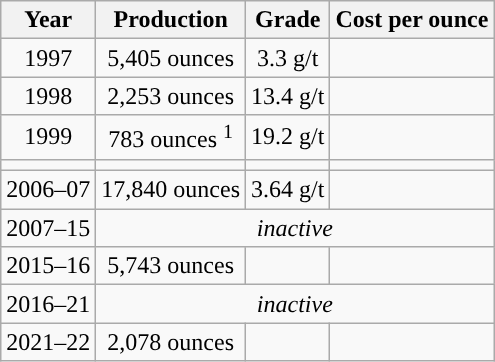<table class="wikitable">
<tr style="text-align:center;">
<th>Year</th>
<th>Production</th>
<th>Grade</th>
<th>Cost per ounce</th>
</tr>
<tr style="text-align:center;">
<td>1997</td>
<td>5,405 ounces</td>
<td>3.3 g/t</td>
<td></td>
</tr>
<tr style="text-align:center;">
<td>1998</td>
<td>2,253 ounces</td>
<td>13.4 g/t</td>
<td></td>
</tr>
<tr style="text-align:center;">
<td>1999</td>
<td>783 ounces <sup>1</sup></td>
<td>19.2 g/t</td>
<td></td>
</tr>
<tr style="text-align:center;">
<td></td>
<td></td>
<td></td>
<td></td>
</tr>
<tr style="text-align:center;">
<td>2006–07</td>
<td>17,840 ounces</td>
<td>3.64 g/t</td>
<td></td>
</tr>
<tr style="text-align:center;">
<td>2007–15</td>
<td colspan=3><em>inactive</em></td>
</tr>
<tr style="text-align:center;">
<td>2015–16</td>
<td>5,743 ounces</td>
<td></td>
</tr>
<tr style="text-align:center;">
<td>2016–21</td>
<td colspan=3><em>inactive</em></td>
</tr>
<tr style="text-align:center;">
<td>2021–22</td>
<td>2,078 ounces</td>
<td></td>
<td></td>
</tr>
</table>
